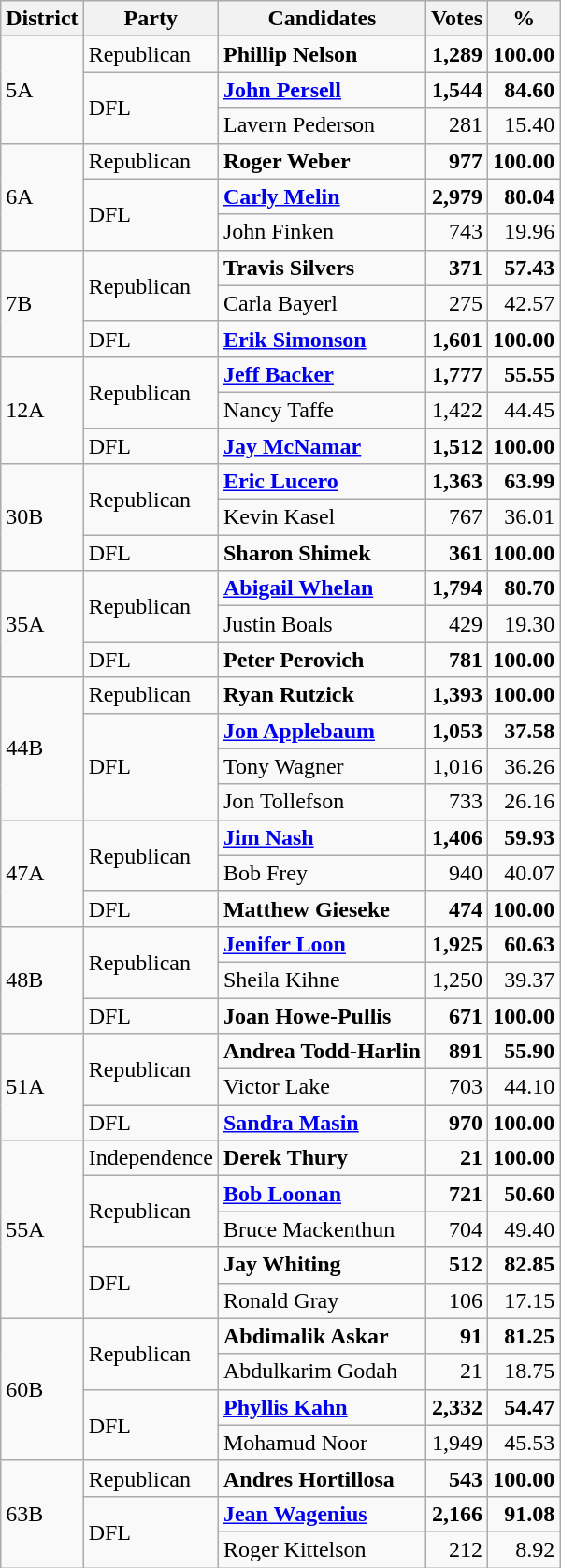<table class="wikitable">
<tr>
<th>District</th>
<th>Party</th>
<th>Candidates</th>
<th>Votes</th>
<th>%</th>
</tr>
<tr>
<td rowspan="3">5A</td>
<td rowspan="1" >Republican</td>
<td><strong>Phillip Nelson</strong></td>
<td align="right"><strong>1,289</strong></td>
<td align="right"><strong>100.00</strong></td>
</tr>
<tr>
<td rowspan="2" >DFL</td>
<td><strong><a href='#'>John Persell</a></strong></td>
<td align="right"><strong>1,544</strong></td>
<td align="right"><strong>84.60</strong></td>
</tr>
<tr>
<td>Lavern Pederson</td>
<td align="right">281</td>
<td align="right">15.40</td>
</tr>
<tr>
<td rowspan="3">6A</td>
<td rowspan="1" >Republican</td>
<td><strong>Roger Weber</strong></td>
<td align="right"><strong>977</strong></td>
<td align="right"><strong>100.00</strong></td>
</tr>
<tr>
<td rowspan="2" >DFL</td>
<td><strong><a href='#'>Carly Melin</a></strong></td>
<td align="right"><strong>2,979</strong></td>
<td align="right"><strong>80.04</strong></td>
</tr>
<tr>
<td>John Finken</td>
<td align="right">743</td>
<td align="right">19.96</td>
</tr>
<tr>
<td rowspan="3">7B</td>
<td rowspan="2" >Republican</td>
<td><strong>Travis Silvers</strong></td>
<td align="right"><strong>371</strong></td>
<td align="right"><strong>57.43</strong></td>
</tr>
<tr>
<td>Carla Bayerl</td>
<td align="right">275</td>
<td align="right">42.57</td>
</tr>
<tr>
<td rowspan="1" >DFL</td>
<td><strong><a href='#'>Erik Simonson</a></strong></td>
<td align="right"><strong>1,601</strong></td>
<td align="right"><strong>100.00</strong></td>
</tr>
<tr>
<td rowspan="3">12A</td>
<td rowspan="2" >Republican</td>
<td><strong><a href='#'>Jeff Backer</a></strong></td>
<td align="right"><strong>1,777</strong></td>
<td align="right"><strong>55.55</strong></td>
</tr>
<tr>
<td>Nancy Taffe</td>
<td align="right">1,422</td>
<td align="right">44.45</td>
</tr>
<tr>
<td rowspan="1" >DFL</td>
<td><strong><a href='#'>Jay McNamar</a></strong></td>
<td align="right"><strong>1,512</strong></td>
<td align="right"><strong>100.00</strong></td>
</tr>
<tr>
<td rowspan="3">30B</td>
<td rowspan="2" >Republican</td>
<td><strong><a href='#'>Eric Lucero</a></strong></td>
<td align="right"><strong>1,363</strong></td>
<td align="right"><strong>63.99</strong></td>
</tr>
<tr>
<td>Kevin Kasel</td>
<td align="right">767</td>
<td align="right">36.01</td>
</tr>
<tr>
<td rowspan="1" >DFL</td>
<td><strong>Sharon Shimek</strong></td>
<td align="right"><strong>361</strong></td>
<td align="right"><strong>100.00</strong></td>
</tr>
<tr>
<td rowspan="3">35A</td>
<td rowspan="2" >Republican</td>
<td><strong><a href='#'>Abigail Whelan</a></strong></td>
<td align="right"><strong>1,794</strong></td>
<td align="right"><strong>80.70</strong></td>
</tr>
<tr>
<td>Justin Boals</td>
<td align="right">429</td>
<td align="right">19.30</td>
</tr>
<tr>
<td rowspan="1" >DFL</td>
<td><strong>Peter Perovich</strong></td>
<td align="right"><strong>781</strong></td>
<td align="right"><strong>100.00</strong></td>
</tr>
<tr>
<td rowspan="4">44B</td>
<td rowspan="1" >Republican</td>
<td><strong>Ryan Rutzick</strong></td>
<td align="right"><strong>1,393</strong></td>
<td align="right"><strong>100.00</strong></td>
</tr>
<tr>
<td rowspan="3" >DFL</td>
<td><strong><a href='#'>Jon Applebaum</a></strong></td>
<td align="right"><strong>1,053</strong></td>
<td align="right"><strong>37.58</strong></td>
</tr>
<tr>
<td>Tony Wagner</td>
<td align="right">1,016</td>
<td align="right">36.26</td>
</tr>
<tr>
<td>Jon Tollefson</td>
<td align="right">733</td>
<td align="right">26.16</td>
</tr>
<tr>
<td rowspan="3">47A</td>
<td rowspan="2" >Republican</td>
<td><a href='#'><strong>Jim Nash</strong></a></td>
<td align="right"><strong>1,406</strong></td>
<td align="right"><strong>59.93</strong></td>
</tr>
<tr>
<td>Bob Frey</td>
<td align="right">940</td>
<td align="right">40.07</td>
</tr>
<tr>
<td rowspan="1" >DFL</td>
<td><strong>Matthew Gieseke</strong></td>
<td align="right"><strong>474</strong></td>
<td align="right"><strong>100.00</strong></td>
</tr>
<tr>
<td rowspan="3">48B</td>
<td rowspan="2" >Republican</td>
<td><strong><a href='#'>Jenifer Loon</a></strong></td>
<td align="right"><strong>1,925</strong></td>
<td align="right"><strong>60.63</strong></td>
</tr>
<tr>
<td>Sheila Kihne</td>
<td align="right">1,250</td>
<td align="right">39.37</td>
</tr>
<tr>
<td rowspan="1" >DFL</td>
<td><strong>Joan Howe-Pullis</strong></td>
<td align="right"><strong>671</strong></td>
<td align="right"><strong>100.00</strong></td>
</tr>
<tr>
<td rowspan="3">51A</td>
<td rowspan="2" >Republican</td>
<td><strong>Andrea Todd-Harlin</strong></td>
<td align="right"><strong>891</strong></td>
<td align="right"><strong>55.90</strong></td>
</tr>
<tr>
<td>Victor Lake</td>
<td align="right">703</td>
<td align="right">44.10</td>
</tr>
<tr>
<td rowspan="1" >DFL</td>
<td><strong><a href='#'>Sandra Masin</a></strong></td>
<td align="right"><strong>970</strong></td>
<td align="right"><strong>100.00</strong></td>
</tr>
<tr>
<td rowspan="5">55A</td>
<td rowspan="1" >Independence</td>
<td><strong>Derek Thury</strong></td>
<td align="right"><strong>21</strong></td>
<td align="right"><strong>100.00</strong></td>
</tr>
<tr>
<td rowspan="2" >Republican</td>
<td><strong><a href='#'>Bob Loonan</a></strong></td>
<td align="right"><strong>721</strong></td>
<td align="right"><strong>50.60</strong></td>
</tr>
<tr>
<td>Bruce Mackenthun</td>
<td align="right">704</td>
<td align="right">49.40</td>
</tr>
<tr>
<td rowspan="2" >DFL</td>
<td><strong>Jay Whiting</strong></td>
<td align="right"><strong>512</strong></td>
<td align="right"><strong>82.85</strong></td>
</tr>
<tr>
<td>Ronald Gray</td>
<td align="right">106</td>
<td align="right">17.15</td>
</tr>
<tr>
<td rowspan="4">60B</td>
<td rowspan="2" >Republican</td>
<td><strong>Abdimalik Askar</strong></td>
<td align="right"><strong>91</strong></td>
<td align="right"><strong>81.25</strong></td>
</tr>
<tr>
<td>Abdulkarim Godah</td>
<td align="right">21</td>
<td align="right">18.75</td>
</tr>
<tr>
<td rowspan="2" >DFL</td>
<td><strong><a href='#'>Phyllis Kahn</a></strong></td>
<td align="right"><strong>2,332</strong></td>
<td align="right"><strong>54.47</strong></td>
</tr>
<tr>
<td>Mohamud Noor</td>
<td align="right">1,949</td>
<td align="right">45.53</td>
</tr>
<tr>
<td rowspan="3">63B</td>
<td rowspan="1" >Republican</td>
<td><strong>Andres Hortillosa</strong></td>
<td align="right"><strong>543</strong></td>
<td align="right"><strong>100.00</strong></td>
</tr>
<tr>
<td rowspan="2" >DFL</td>
<td><strong><a href='#'>Jean Wagenius</a></strong></td>
<td align="right"><strong>2,166</strong></td>
<td align="right"><strong>91.08</strong></td>
</tr>
<tr>
<td>Roger Kittelson</td>
<td align="right">212</td>
<td align="right">8.92</td>
</tr>
</table>
